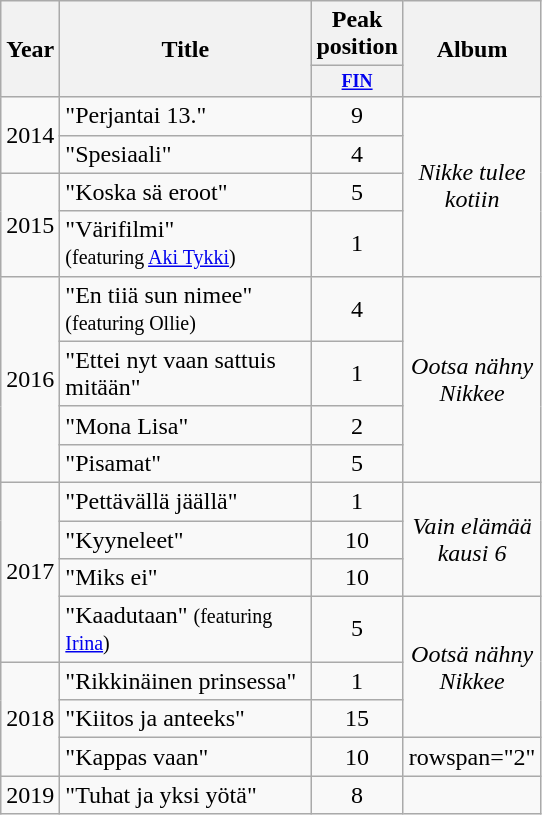<table class="wikitable">
<tr>
<th align="center" rowspan="2" width="10">Year</th>
<th align="center" rowspan="2" width="160">Title</th>
<th align="center" colspan="1" width="20">Peak position</th>
<th align="center" rowspan="2" width="70">Album</th>
</tr>
<tr>
<th scope="col" style="width:3em;font-size:75%;"><a href='#'>FIN</a><br></th>
</tr>
<tr>
<td style="text-align:center;" rowspan="2">2014</td>
<td>"Perjantai 13."</td>
<td style="text-align:center;">9</td>
<td style="text-align:center;" rowspan="4"><em>Nikke tulee kotiin</em></td>
</tr>
<tr>
<td>"Spesiaali"</td>
<td style="text-align:center;">4</td>
</tr>
<tr>
<td style="text-align:center;" rowspan="2">2015</td>
<td>"Koska sä eroot"</td>
<td style="text-align:center;">5</td>
</tr>
<tr>
<td>"Värifilmi"<br> <small>(featuring <a href='#'>Aki Tykki</a>)</small></td>
<td style="text-align:center;">1</td>
</tr>
<tr>
<td style="text-align:center;" rowspan="4">2016</td>
<td>"En tiiä sun nimee" <br><small>(featuring Ollie)</small></td>
<td style="text-align:center;">4</td>
<td style="text-align:center;" rowspan="4"><em>Ootsa nähny Nikkee</em></td>
</tr>
<tr>
<td>"Ettei nyt vaan sattuis mitään"</td>
<td style="text-align:center;">1</td>
</tr>
<tr>
<td>"Mona Lisa"</td>
<td style="text-align:center;">2</td>
</tr>
<tr>
<td>"Pisamat"</td>
<td style="text-align:center;">5</td>
</tr>
<tr>
<td style="text-align:center;" rowspan="4">2017</td>
<td>"Pettävällä jäällä"</td>
<td style="text-align:center;">1</td>
<td style="text-align:center;" rowspan="3"><em>Vain elämää kausi 6</em></td>
</tr>
<tr>
<td>"Kyyneleet"</td>
<td style="text-align:center;">10</td>
</tr>
<tr>
<td>"Miks ei"</td>
<td style="text-align:center;">10</td>
</tr>
<tr>
<td>"Kaadutaan" <small>(featuring <a href='#'>Irina</a>)</small></td>
<td style="text-align:center;">5</td>
<td style="text-align:center;" rowspan="3"><em>Ootsä nähny Nikkee</em></td>
</tr>
<tr>
<td style="text-align:center;" rowspan="3">2018</td>
<td>"Rikkinäinen prinsessa"</td>
<td style="text-align:center;">1</td>
</tr>
<tr>
<td>"Kiitos ja anteeks"</td>
<td style="text-align:center;">15</td>
</tr>
<tr>
<td>"Kappas vaan"</td>
<td style="text-align:center;">10</td>
<td>rowspan="2" </td>
</tr>
<tr>
<td style="text-align:center;">2019</td>
<td>"Tuhat ja yksi yötä"</td>
<td style="text-align:center;">8</td>
</tr>
</table>
